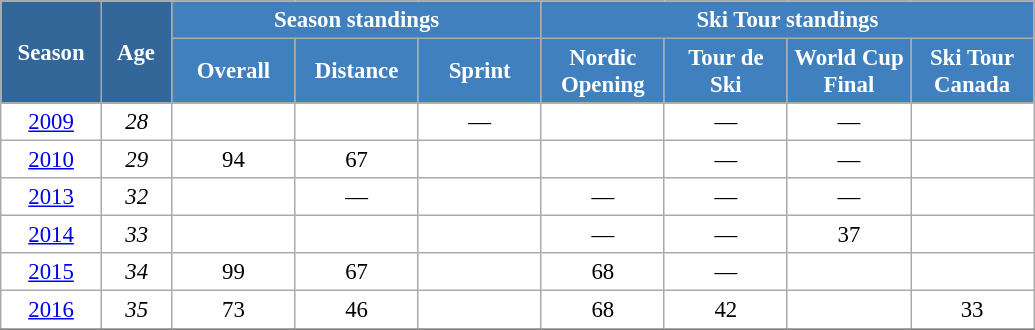<table class="wikitable" style="font-size:95%; text-align:center; border:grey solid 1px; border-collapse:collapse; background:#ffffff;">
<tr>
<th style="background-color:#369; color:white; width:60px;" rowspan="2"> Season </th>
<th style="background-color:#369; color:white; width:40px;" rowspan="2"> Age </th>
<th style="background-color:#4180be; color:white;" colspan="3">Season standings</th>
<th style="background-color:#4180be; color:white;" colspan="4">Ski Tour standings</th>
</tr>
<tr>
<th style="background-color:#4180be; color:white; width:75px;">Overall</th>
<th style="background-color:#4180be; color:white; width:75px;">Distance</th>
<th style="background-color:#4180be; color:white; width:75px;">Sprint</th>
<th style="background-color:#4180be; color:white; width:75px;">Nordic<br>Opening</th>
<th style="background-color:#4180be; color:white; width:75px;">Tour de<br>Ski</th>
<th style="background-color:#4180be; color:white; width:75px;">World Cup<br>Final</th>
<th style="background-color:#4180be; color:white; width:75px;">Ski Tour<br>Canada</th>
</tr>
<tr>
<td><a href='#'>2009</a></td>
<td><em>28</em></td>
<td></td>
<td></td>
<td>—</td>
<td></td>
<td>—</td>
<td>—</td>
<td></td>
</tr>
<tr>
<td><a href='#'>2010</a></td>
<td><em>29</em></td>
<td>94</td>
<td>67</td>
<td></td>
<td></td>
<td>—</td>
<td>—</td>
<td></td>
</tr>
<tr>
<td><a href='#'>2013</a></td>
<td><em>32</em></td>
<td></td>
<td>—</td>
<td></td>
<td>—</td>
<td>—</td>
<td>—</td>
<td></td>
</tr>
<tr>
<td><a href='#'>2014</a></td>
<td><em>33</em></td>
<td></td>
<td></td>
<td></td>
<td>—</td>
<td>—</td>
<td>37</td>
<td></td>
</tr>
<tr>
<td><a href='#'>2015</a></td>
<td><em>34</em></td>
<td>99</td>
<td>67</td>
<td></td>
<td>68</td>
<td>—</td>
<td></td>
<td></td>
</tr>
<tr>
<td><a href='#'>2016</a></td>
<td><em>35</em></td>
<td>73</td>
<td>46</td>
<td></td>
<td>68</td>
<td>42</td>
<td></td>
<td>33</td>
</tr>
<tr>
</tr>
</table>
